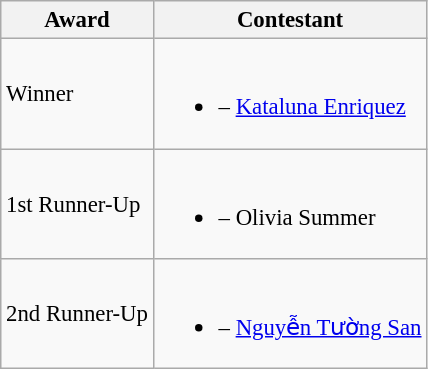<table class="wikitable sortable" style="font-size: 95%;">
<tr>
<th>Award</th>
<th>Contestant</th>
</tr>
<tr>
<td>Winner</td>
<td><br><ul><li> – <a href='#'>Kataluna Enriquez</a></li></ul></td>
</tr>
<tr>
<td>1st Runner-Up</td>
<td><br><ul><li> – Olivia Summer</li></ul></td>
</tr>
<tr>
<td>2nd Runner-Up</td>
<td><br><ul><li> – <a href='#'>Nguyễn Tường San</a></li></ul></td>
</tr>
</table>
